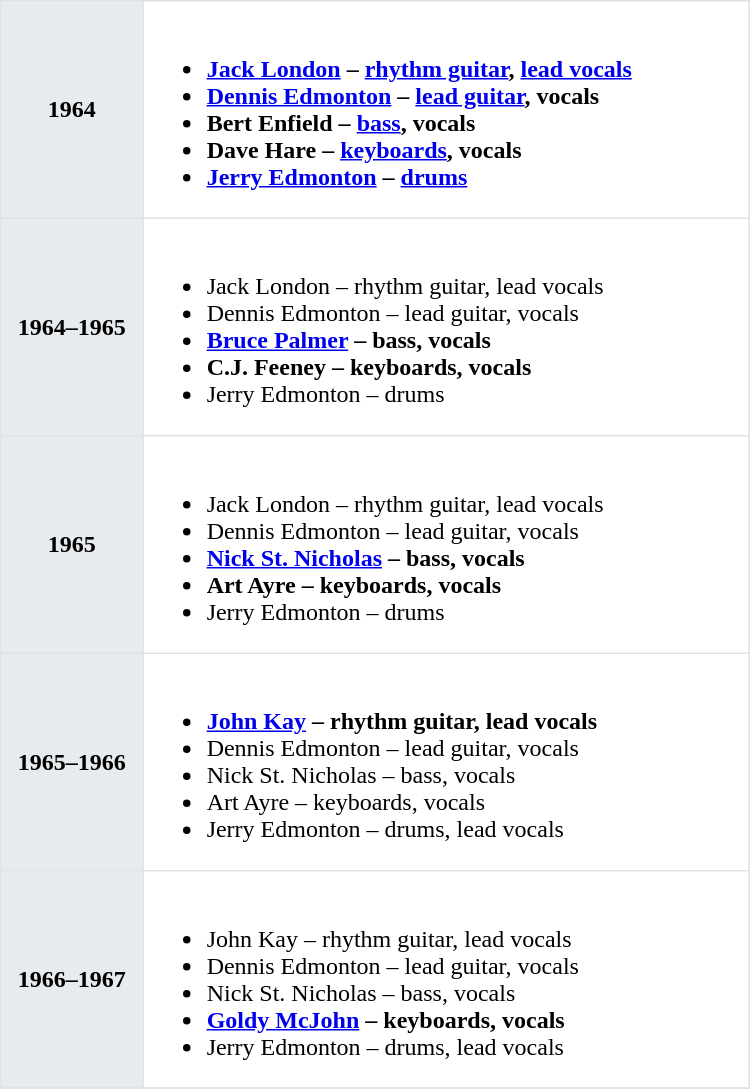<table class="toccolours" border=1 cellpadding=2 cellspacing=0 style="float: lleft; width: 500px; margin: 0 0 1em 1em; border-collapse: collapse; border: 1px solid #E2E2E2;">
<tr>
<th bgcolor="#E7EBEE">1964<br></th>
<td><br><ul><li><strong><a href='#'>Jack London</a> – <a href='#'>rhythm guitar</a>, <a href='#'>lead vocals</a></strong></li><li><strong><a href='#'>Dennis Edmonton</a> – <a href='#'>lead guitar</a>, vocals</strong></li><li><strong>Bert Enfield – <a href='#'>bass</a>, vocals</strong></li><li><strong>Dave Hare – <a href='#'>keyboards</a>, vocals</strong></li><li><strong><a href='#'>Jerry Edmonton</a> – <a href='#'>drums</a></strong></li></ul></td>
</tr>
<tr>
<th bgcolor="#E7EBEE">1964–1965<br></th>
<td><br><ul><li>Jack London – rhythm guitar, lead vocals</li><li>Dennis Edmonton – lead guitar, vocals</li><li><strong><a href='#'>Bruce Palmer</a> – bass, vocals</strong></li><li><strong>C.J. Feeney – keyboards, vocals</strong></li><li>Jerry Edmonton – drums</li></ul></td>
</tr>
<tr>
<th bgcolor="#E7EBEE">1965<br></th>
<td><br><ul><li>Jack London – rhythm guitar, lead vocals</li><li>Dennis Edmonton – lead guitar, vocals</li><li><strong><a href='#'>Nick St. Nicholas</a> – bass, vocals</strong></li><li><strong>Art Ayre – keyboards, vocals</strong></li><li>Jerry Edmonton – drums</li></ul></td>
</tr>
<tr>
<th bgcolor="#E7EBEE">1965–1966</th>
<td><br><ul><li><strong><a href='#'>John Kay</a> – rhythm guitar, lead vocals</strong></li><li>Dennis Edmonton – lead guitar, vocals</li><li>Nick St. Nicholas – bass, vocals</li><li>Art Ayre – keyboards, vocals</li><li>Jerry Edmonton – drums, lead vocals</li></ul></td>
</tr>
<tr>
<th bgcolor="#E7EBEE">1966–1967<br></th>
<td><br><ul><li>John Kay – rhythm guitar, lead vocals</li><li>Dennis Edmonton – lead guitar, vocals</li><li>Nick St. Nicholas – bass, vocals</li><li><strong><a href='#'>Goldy McJohn</a> – keyboards, vocals</strong></li><li>Jerry Edmonton – drums, lead vocals</li></ul></td>
</tr>
<tr>
</tr>
</table>
